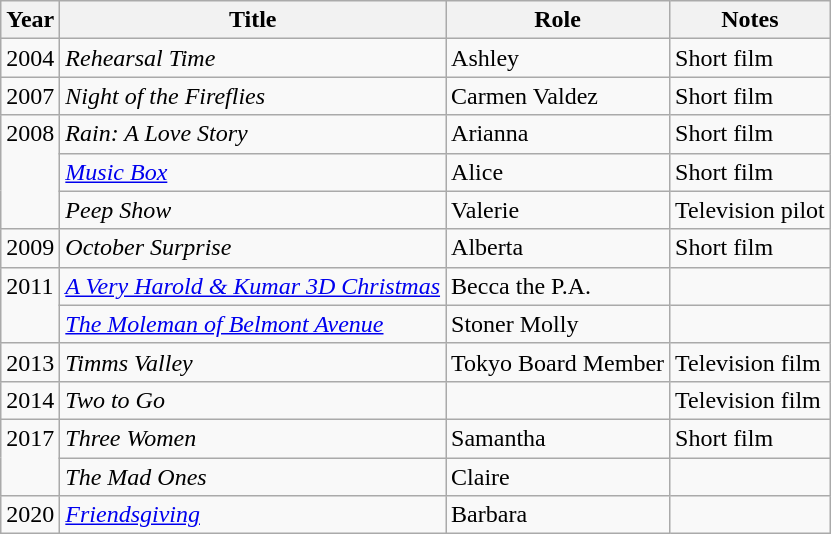<table class="wikitable sortable">
<tr>
<th>Year</th>
<th>Title</th>
<th>Role</th>
<th>Notes</th>
</tr>
<tr valign="top">
<td>2004</td>
<td><em>Rehearsal Time</em></td>
<td>Ashley</td>
<td>Short film</td>
</tr>
<tr valign="top">
<td>2007</td>
<td><em>Night of the Fireflies</em></td>
<td>Carmen Valdez</td>
<td>Short film</td>
</tr>
<tr valign="top">
<td rowspan="3">2008</td>
<td><em>Rain: A Love Story</em></td>
<td>Arianna</td>
<td>Short film</td>
</tr>
<tr valign="top">
<td><em><a href='#'>Music Box</a></em></td>
<td>Alice</td>
<td>Short film</td>
</tr>
<tr valign="top">
<td><em>Peep Show</em></td>
<td>Valerie</td>
<td>Television pilot</td>
</tr>
<tr valign="top">
<td>2009</td>
<td><em>October Surprise</em></td>
<td>Alberta</td>
<td>Short film</td>
</tr>
<tr valign="top">
<td rowspan="2">2011</td>
<td><em><a href='#'>A Very Harold & Kumar 3D Christmas</a></em></td>
<td>Becca the P.A.</td>
<td></td>
</tr>
<tr valign="top">
<td><em><a href='#'>The Moleman of Belmont Avenue</a></em></td>
<td>Stoner Molly</td>
<td></td>
</tr>
<tr valign="top">
<td>2013</td>
<td><em>Timms Valley</em></td>
<td>Tokyo Board Member</td>
<td>Television film</td>
</tr>
<tr valign="top">
<td>2014</td>
<td><em>Two to Go</em></td>
<td></td>
<td>Television film</td>
</tr>
<tr valign="top">
<td rowspan="2">2017</td>
<td><em>Three Women</em></td>
<td>Samantha</td>
<td>Short film</td>
</tr>
<tr>
<td><em>The Mad Ones</em></td>
<td>Claire</td>
<td></td>
</tr>
<tr>
<td>2020</td>
<td><em><a href='#'>Friendsgiving</a></em></td>
<td>Barbara</td>
<td></td>
</tr>
</table>
